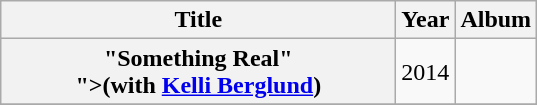<table class="wikitable plainrowheaders" style="text-align:center;" border="1">
<tr>
<th scope="col" style="width:16em;">Title</th>
<th scope="col">Year</th>
<th scope="col">Album</th>
</tr>
<tr>
<th scope="row">"Something Real"<br><span>">(with <a href='#'>Kelli Berglund</a>)</span></th>
<td>2014</td>
<td></td>
</tr>
<tr>
</tr>
</table>
